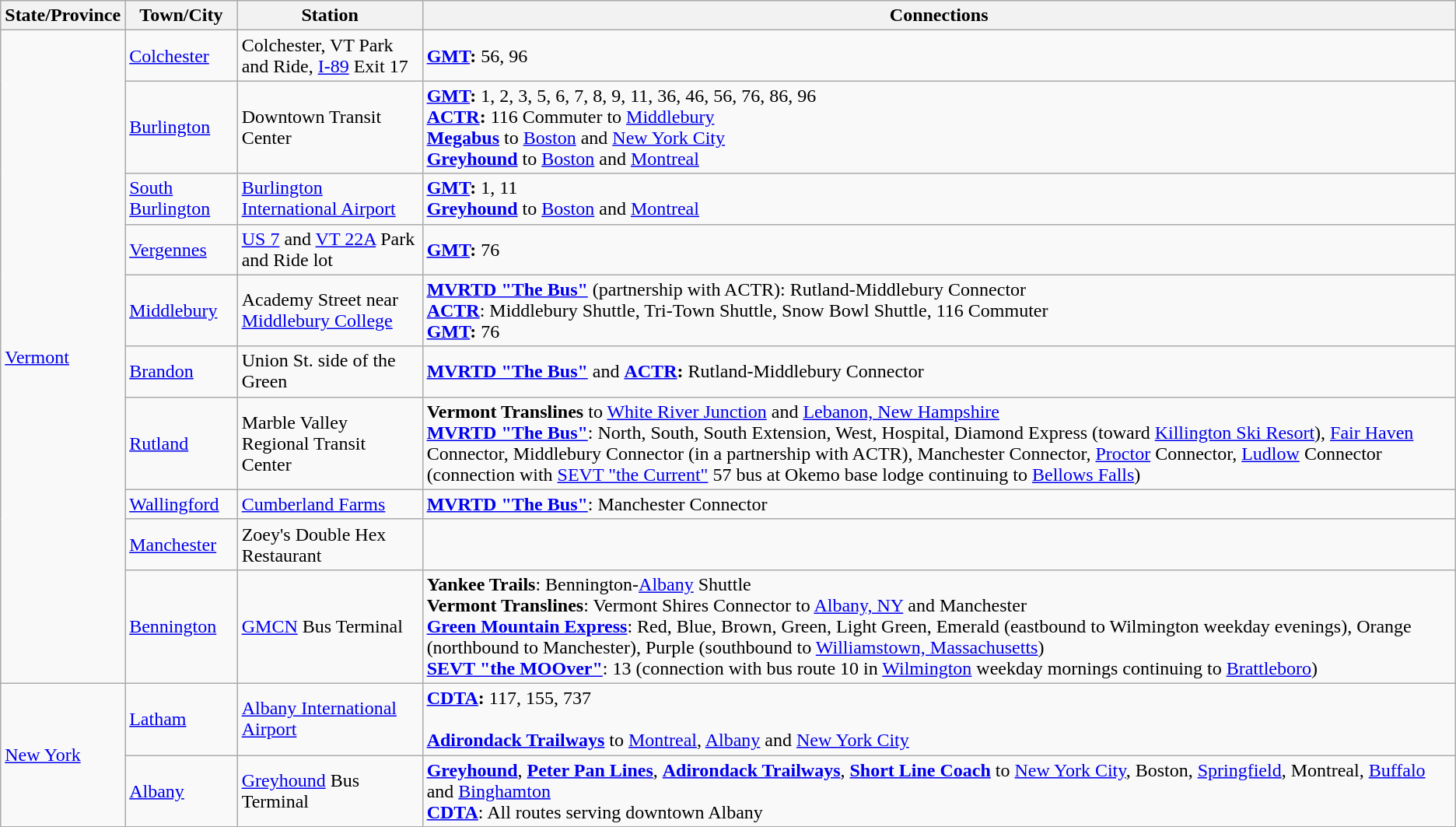<table class="wikitable">
<tr>
<th>State/Province</th>
<th>Town/City</th>
<th>Station</th>
<th>Connections</th>
</tr>
<tr>
<td rowspan=10><a href='#'>Vermont</a></td>
<td><a href='#'>Colchester</a></td>
<td>Colchester, VT Park and Ride, <a href='#'>I-89</a> Exit 17</td>
<td><strong><a href='#'>GMT</a>:</strong> 56, 96<br></td>
</tr>
<tr>
<td><a href='#'>Burlington</a></td>
<td>Downtown Transit Center</td>
<td><strong><a href='#'>GMT</a>:</strong> 1, 2, 3, 5, 6, 7, 8, 9, 11, 36, 46, 56, 76, 86, 96<br> <strong><a href='#'>ACTR</a>:</strong> 116 Commuter to <a href='#'>Middlebury</a><br> <strong><a href='#'>Megabus</a></strong> to <a href='#'>Boston</a> and <a href='#'>New York City</a><br> <strong><a href='#'>Greyhound</a></strong> to <a href='#'>Boston</a> and <a href='#'>Montreal</a></td>
</tr>
<tr>
<td><a href='#'>South Burlington</a></td>
<td><a href='#'>Burlington International Airport</a></td>
<td><strong><a href='#'>GMT</a>:</strong> 1, 11<br> <strong><a href='#'>Greyhound</a></strong> to <a href='#'>Boston</a> and <a href='#'>Montreal</a></td>
</tr>
<tr>
<td><a href='#'>Vergennes</a></td>
<td><a href='#'>US 7</a> and <a href='#'>VT 22A</a> Park and Ride lot</td>
<td><strong><a href='#'>GMT</a>:</strong> 76</td>
</tr>
<tr>
<td><a href='#'>Middlebury</a></td>
<td>Academy Street near <a href='#'>Middlebury College</a></td>
<td><strong><a href='#'>MVRTD "The Bus"</a></strong> (partnership with ACTR): Rutland-Middlebury Connector<br> <strong><a href='#'>ACTR</a></strong>: Middlebury Shuttle, Tri-Town Shuttle, Snow Bowl Shuttle, 116 Commuter <br><strong><a href='#'>GMT</a>:</strong> 76</td>
</tr>
<tr>
<td><a href='#'>Brandon</a></td>
<td>Union St. side of the Green</td>
<td><strong><a href='#'>MVRTD "The Bus"</a></strong> and <strong><a href='#'>ACTR</a>:</strong> Rutland-Middlebury Connector</td>
</tr>
<tr>
<td><a href='#'>Rutland</a></td>
<td>Marble Valley Regional Transit Center</td>
<td><strong>Vermont Translines</strong> to <a href='#'>White River Junction</a> and <a href='#'>Lebanon, New Hampshire</a><br> <strong><a href='#'>MVRTD "The Bus"</a></strong>: North, South, South Extension, West, Hospital, Diamond Express (toward <a href='#'>Killington Ski Resort</a>), <a href='#'>Fair Haven</a> Connector, Middlebury Connector (in a partnership with ACTR), Manchester Connector, <a href='#'>Proctor</a> Connector, <a href='#'>Ludlow</a> Connector (connection with <a href='#'>SEVT "the Current"</a> 57 bus at Okemo base lodge continuing to <a href='#'>Bellows Falls</a>)</td>
</tr>
<tr>
<td><a href='#'>Wallingford</a></td>
<td><a href='#'>Cumberland Farms</a></td>
<td><strong><a href='#'>MVRTD "The Bus"</a></strong>: Manchester Connector</td>
</tr>
<tr>
<td><a href='#'>Manchester</a></td>
<td>Zoey's Double Hex Restaurant</td>
</tr>
<tr>
<td><a href='#'>Bennington</a></td>
<td><a href='#'>GMCN</a> Bus Terminal</td>
<td><strong>Yankee Trails</strong>: Bennington-<a href='#'>Albany</a> Shuttle<br> <strong>Vermont Translines</strong>: Vermont Shires Connector to <a href='#'>Albany, NY</a> and Manchester<br> <strong><a href='#'>Green Mountain Express</a></strong>: Red, Blue, Brown, Green, Light Green, Emerald (eastbound to Wilmington weekday evenings), Orange (northbound to Manchester), Purple (southbound to <a href='#'>Williamstown, Massachusetts</a>)<br> <strong><a href='#'>SEVT "the MOOver"</a></strong>: 13 (connection with bus route 10 in <a href='#'>Wilmington</a> weekday mornings continuing to <a href='#'>Brattleboro</a>)</td>
</tr>
<tr>
<td rowspan=2><a href='#'>New York</a></td>
<td><a href='#'>Latham</a></td>
<td><a href='#'>Albany International Airport</a></td>
<td><strong><a href='#'>CDTA</a>:</strong> 117, 155, 737<br><br><strong><a href='#'>Adirondack Trailways</a></strong> to <a href='#'>Montreal</a>, <a href='#'>Albany</a> and <a href='#'>New York City</a></td>
</tr>
<tr>
<td><a href='#'>Albany</a></td>
<td><a href='#'>Greyhound</a> Bus Terminal</td>
<td><strong><a href='#'>Greyhound</a></strong>, <strong><a href='#'>Peter Pan Lines</a></strong>, <strong><a href='#'>Adirondack Trailways</a></strong>, <strong><a href='#'>Short Line Coach</a></strong> to <a href='#'>New York City</a>, Boston, <a href='#'>Springfield</a>, Montreal, <a href='#'>Buffalo</a> and <a href='#'>Binghamton</a><br> <strong><a href='#'>CDTA</a></strong>: All routes serving downtown Albany</td>
</tr>
</table>
